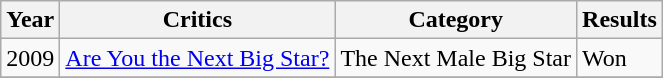<table class="wikitable">
<tr>
<th>Year</th>
<th>Critics</th>
<th>Category</th>
<th>Results</th>
</tr>
<tr>
<td>2009</td>
<td><a href='#'>Are You the Next Big Star?</a></td>
<td>The Next Male Big Star</td>
<td>Won</td>
</tr>
<tr>
</tr>
</table>
